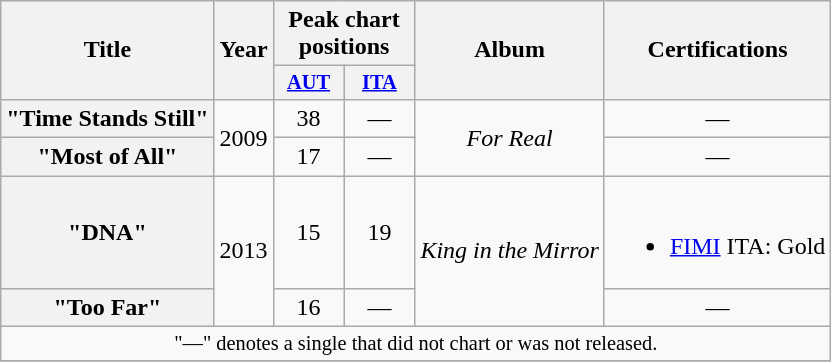<table class="wikitable plainrowheaders" style="text-align:center;">
<tr>
<th scope="col" rowspan="2">Title</th>
<th scope="col" rowspan="2">Year</th>
<th scope="col" colspan="2">Peak chart positions</th>
<th scope="col" rowspan="2">Album</th>
<th scope="col" rowspan="2">Certifications</th>
</tr>
<tr>
<th scope="col" style="width:3em;font-size:85%;"><a href='#'>AUT</a><br></th>
<th scope="col" style="width:3em;font-size:85%;"><a href='#'>ITA</a><br></th>
</tr>
<tr>
<th scope="row">"Time Stands Still"</th>
<td rowspan="2">2009</td>
<td>38</td>
<td>—</td>
<td rowspan="2"><em>For Real</em></td>
<td>—</td>
</tr>
<tr>
<th scope="row">"Most of All"</th>
<td>17</td>
<td>—</td>
<td>—</td>
</tr>
<tr>
<th scope="row">"DNA"</th>
<td rowspan="2">2013</td>
<td>15</td>
<td>19</td>
<td rowspan="2"><em>King in the Mirror</em></td>
<td><br><ul><li><a href='#'>FIMI</a> ITA: Gold</li></ul></td>
</tr>
<tr>
<th scope="row">"Too Far"</th>
<td>16</td>
<td>—</td>
<td>—</td>
</tr>
<tr>
<td colspan="20" style="text-align:center; font-size:85%;">"—" denotes a single that did not chart or was not released.</td>
</tr>
<tr>
</tr>
</table>
